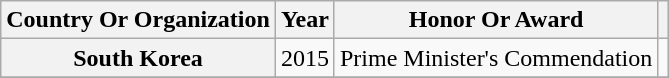<table class="wikitable plainrowheaders sortable" style="margin-right: 0;">
<tr>
<th scope="col">Country Or Organization</th>
<th scope="col">Year</th>
<th scope="col">Honor Or Award</th>
<th scope="col" class="unsortable"></th>
</tr>
<tr>
<th scope="row">South Korea</th>
<td style="text-align:center">2015</td>
<td>Prime Minister's Commendation</td>
<td></td>
</tr>
<tr>
</tr>
</table>
